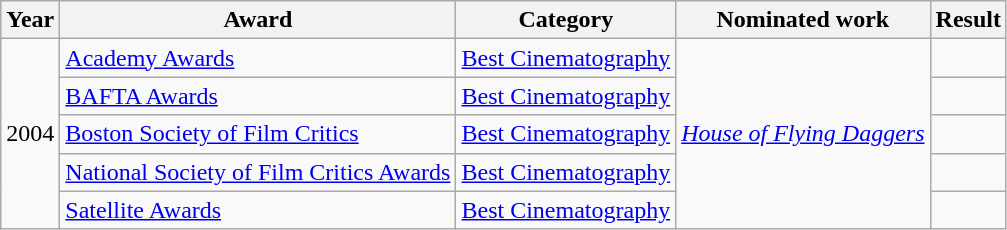<table class="wikitable">
<tr>
<th>Year</th>
<th>Award</th>
<th>Category</th>
<th>Nominated work</th>
<th>Result</th>
</tr>
<tr>
<td rowspan=5>2004</td>
<td><a href='#'>Academy Awards</a></td>
<td><a href='#'>Best Cinematography</a></td>
<td rowspan=5><em><a href='#'>House of Flying Daggers</a></em></td>
<td></td>
</tr>
<tr>
<td><a href='#'>BAFTA Awards</a></td>
<td><a href='#'>Best Cinematography</a></td>
<td></td>
</tr>
<tr>
<td><a href='#'>Boston Society of Film Critics</a></td>
<td><a href='#'>Best Cinematography</a></td>
<td></td>
</tr>
<tr>
<td><a href='#'>National Society of Film Critics Awards</a></td>
<td><a href='#'>Best Cinematography</a></td>
<td></td>
</tr>
<tr>
<td><a href='#'>Satellite Awards</a></td>
<td><a href='#'>Best Cinematography</a></td>
<td></td>
</tr>
</table>
